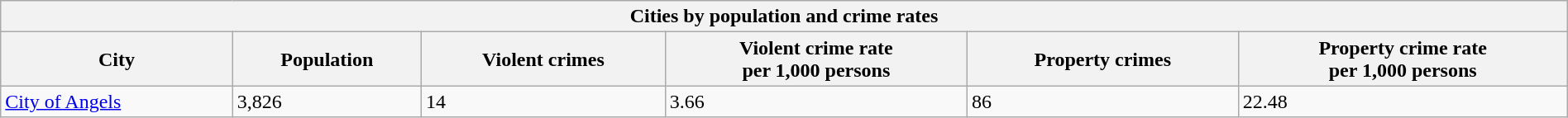<table class="wikitable collapsible sortable" style="width: 100%;">
<tr>
<th colspan="9">Cities by population and crime rates</th>
</tr>
<tr>
<th>City</th>
<th data-sort-type="number">Population</th>
<th data-sort-type="number">Violent crimes</th>
<th data-sort-type="number">Violent crime rate<br>per 1,000 persons</th>
<th data-sort-type="number">Property crimes</th>
<th data-sort-type="number">Property crime rate<br>per 1,000 persons</th>
</tr>
<tr>
<td><a href='#'>City of Angels</a></td>
<td>3,826</td>
<td>14</td>
<td>3.66</td>
<td>86</td>
<td>22.48</td>
</tr>
</table>
